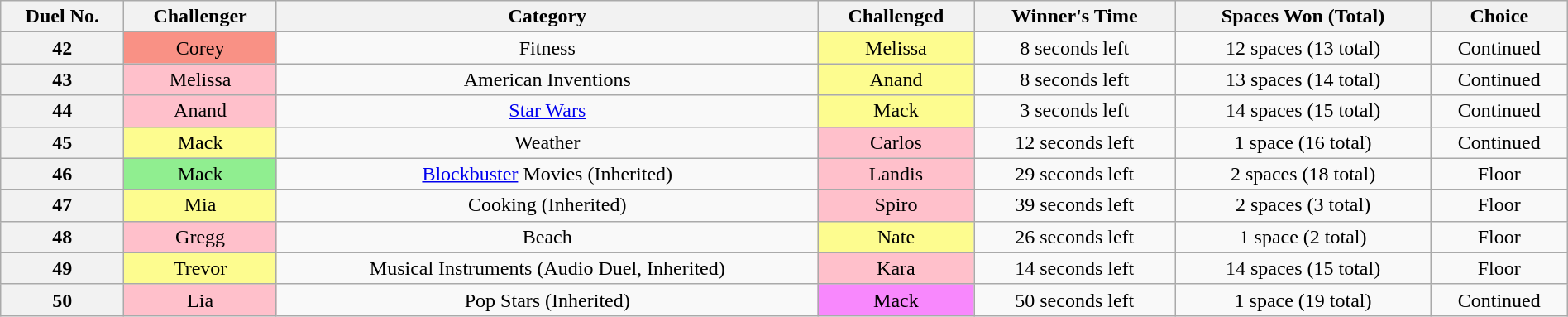<table class="wikitable sortable mw-collapsible mw-collapsed" style="text-align:center; width:100%">
<tr>
<th scope="col">Duel No.</th>
<th scope="col">Challenger</th>
<th scope="col">Category</th>
<th scope="col">Challenged</th>
<th scope="col">Winner's Time</th>
<th scope="col">Spaces Won (Total)</th>
<th scope="col">Choice</th>
</tr>
<tr>
<th>42</th>
<td style="background:#F99185;">Corey</td>
<td>Fitness</td>
<td style="background:#fdfc8f;">Melissa</td>
<td>8 seconds left</td>
<td>12 spaces (13 total)</td>
<td>Continued</td>
</tr>
<tr>
<th>43</th>
<td style="background:pink;">Melissa</td>
<td>American Inventions</td>
<td style="background:#fdfc8f;">Anand</td>
<td>8 seconds left</td>
<td>13 spaces (14 total)</td>
<td>Continued</td>
</tr>
<tr>
<th>44</th>
<td style="background:pink;">Anand</td>
<td><a href='#'>Star Wars</a></td>
<td style="background:#fdfc8f;">Mack</td>
<td>3 seconds left</td>
<td>14 spaces (15 total)</td>
<td>Continued</td>
</tr>
<tr>
<th>45</th>
<td style="background:#fdfc8f;">Mack</td>
<td>Weather</td>
<td style="background:pink;">Carlos</td>
<td>12 seconds left</td>
<td>1 space (16 total)</td>
<td>Continued</td>
</tr>
<tr>
<th>46</th>
<td style="background:lightgreen;">Mack</td>
<td><a href='#'>Blockbuster</a> Movies (Inherited)</td>
<td style="background:pink;">Landis</td>
<td>29 seconds left</td>
<td>2 spaces (18 total)</td>
<td>Floor</td>
</tr>
<tr>
<th>47</th>
<td style="background:#fdfc8f;">Mia</td>
<td>Cooking (Inherited)</td>
<td style="background:pink;">Spiro</td>
<td>39 seconds left</td>
<td>2 spaces (3 total)</td>
<td>Floor</td>
</tr>
<tr>
<th>48</th>
<td style="background:pink;">Gregg</td>
<td>Beach</td>
<td style="background:#fdfc8f;">Nate</td>
<td>26 seconds left</td>
<td>1 space (2 total)</td>
<td>Floor</td>
</tr>
<tr>
<th>49</th>
<td style="background:#fdfc8f;">Trevor</td>
<td>Musical Instruments (Audio Duel, Inherited)</td>
<td style="background:pink;">Kara</td>
<td>14 seconds left</td>
<td>14 spaces (15 total)</td>
<td>Floor</td>
</tr>
<tr>
<th>50</th>
<td style="background:pink;">Lia</td>
<td>Pop Stars (Inherited)</td>
<td style="background:#F888FD;">Mack</td>
<td>50 seconds left</td>
<td>1 space (19 total)</td>
<td>Continued</td>
</tr>
</table>
